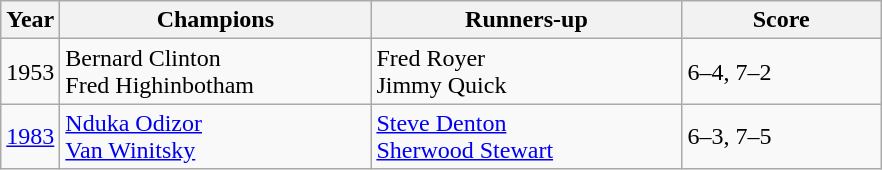<table class="wikitable">
<tr>
<th>Year</th>
<th width="200">Champions</th>
<th width="200">Runners-up</th>
<th width="125">Score</th>
</tr>
<tr>
<td>1953</td>
<td> Bernard Clinton<br> Fred Highinbotham</td>
<td> Fred Royer<br> Jimmy Quick</td>
<td>6–4, 7–2</td>
</tr>
<tr>
<td><a href='#'>1983</a></td>
<td> <a href='#'>Nduka Odizor</a><br> <a href='#'>Van Winitsky</a></td>
<td> <a href='#'>Steve Denton</a><br> <a href='#'>Sherwood Stewart</a></td>
<td>6–3, 7–5</td>
</tr>
</table>
